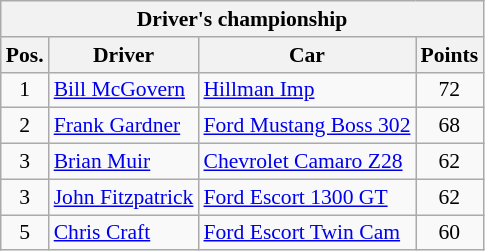<table class="wikitable" style="font-size: 90%">
<tr>
<th colspan=4>Driver's championship</th>
</tr>
<tr>
<th>Pos.</th>
<th>Driver</th>
<th>Car </th>
<th>Points</th>
</tr>
<tr>
<td align=center>1</td>
<td> <a href='#'>Bill McGovern</a></td>
<td><a href='#'>Hillman Imp</a></td>
<td align=center>72</td>
</tr>
<tr>
<td align=center>2</td>
<td> <a href='#'>Frank Gardner</a></td>
<td><a href='#'>Ford Mustang Boss 302</a></td>
<td align=center>68</td>
</tr>
<tr>
<td align=center>3</td>
<td> <a href='#'>Brian Muir</a></td>
<td><a href='#'>Chevrolet Camaro Z28</a></td>
<td align=center>62</td>
</tr>
<tr>
<td align=center>3</td>
<td> <a href='#'>John Fitzpatrick</a></td>
<td><a href='#'>Ford Escort 1300 GT</a></td>
<td align=center>62</td>
</tr>
<tr>
<td align=center>5</td>
<td> <a href='#'>Chris Craft</a></td>
<td><a href='#'>Ford Escort Twin Cam</a></td>
<td align=center>60</td>
</tr>
</table>
